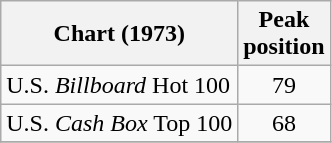<table class="wikitable sortable">
<tr>
<th>Chart (1973)</th>
<th>Peak<br>position</th>
</tr>
<tr>
<td>U.S. <em>Billboard</em> Hot 100</td>
<td style="text-align:center;">79</td>
</tr>
<tr>
<td>U.S. <em>Cash Box</em> Top 100</td>
<td align="center">68</td>
</tr>
<tr>
</tr>
</table>
